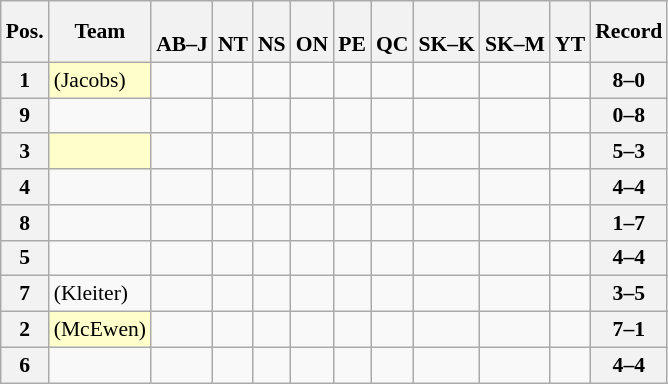<table class="wikitable sortable nowrap" style="text-align:center; font-size:0.9em;">
<tr>
<th>Pos.</th>
<th>Team</th>
<th><br>AB–J</th>
<th><br>NT</th>
<th><br>NS</th>
<th><br>ON</th>
<th><br>PE</th>
<th><br>QC</th>
<th><br>SK–K</th>
<th><br>SK–M</th>
<th><br>YT</th>
<th>Record</th>
</tr>
<tr>
<th>1</th>
<td style="text-align:left; background:#ffffcc;"> (Jacobs)</td>
<td></td>
<td></td>
<td></td>
<td></td>
<td></td>
<td></td>
<td></td>
<td></td>
<td></td>
<th>8–0</th>
</tr>
<tr>
<th>9</th>
<td style="text-align:left;"></td>
<td></td>
<td></td>
<td></td>
<td></td>
<td></td>
<td></td>
<td></td>
<td></td>
<td></td>
<th>0–8</th>
</tr>
<tr>
<th>3</th>
<td style="text-align:left; background:#ffffcc;"></td>
<td></td>
<td></td>
<td></td>
<td></td>
<td></td>
<td></td>
<td></td>
<td></td>
<td></td>
<th>5–3</th>
</tr>
<tr>
<th>4</th>
<td style="text-align:left;"></td>
<td></td>
<td></td>
<td></td>
<td></td>
<td></td>
<td></td>
<td></td>
<td></td>
<td></td>
<th>4–4</th>
</tr>
<tr>
<th>8</th>
<td style="text-align:left;"></td>
<td></td>
<td></td>
<td></td>
<td></td>
<td></td>
<td></td>
<td></td>
<td></td>
<td></td>
<th>1–7</th>
</tr>
<tr>
<th>5</th>
<td style="text-align:left;"></td>
<td></td>
<td></td>
<td></td>
<td></td>
<td></td>
<td></td>
<td></td>
<td></td>
<td></td>
<th>4–4</th>
</tr>
<tr>
<th>7</th>
<td style="text-align:left;"> (Kleiter)</td>
<td></td>
<td></td>
<td></td>
<td></td>
<td></td>
<td></td>
<td></td>
<td></td>
<td></td>
<th>3–5</th>
</tr>
<tr>
<th>2</th>
<td style="text-align:left; background:#ffffcc;"> (McEwen)</td>
<td></td>
<td></td>
<td></td>
<td></td>
<td></td>
<td></td>
<td></td>
<td></td>
<td></td>
<th>7–1</th>
</tr>
<tr>
<th>6</th>
<td style="text-align:left;"></td>
<td></td>
<td></td>
<td></td>
<td></td>
<td></td>
<td></td>
<td></td>
<td></td>
<td></td>
<th>4–4</th>
</tr>
</table>
